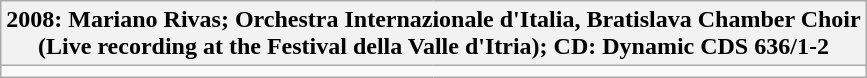<table class=wikitable>
<tr>
<th colspan=2><div>2008: Mariano Rivas; Orchestra Internazionale d'Italia, Bratislava Chamber Choir<br>(Live recording at the Festival della Valle d'Itria); CD: Dynamic CDS 636/1-2</div></th>
</tr>
<tr>
<td valign=top style="border-right:none;"></td>
<td valign=top style="border-left:none;"></td>
</tr>
</table>
